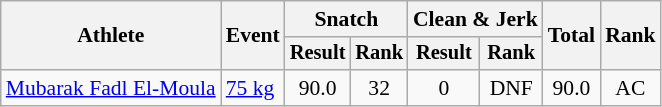<table class="wikitable" style="font-size:90%">
<tr>
<th rowspan="2">Athlete</th>
<th rowspan="2">Event</th>
<th colspan="2">Snatch</th>
<th colspan="2">Clean & Jerk</th>
<th rowspan="2">Total</th>
<th rowspan="2">Rank</th>
</tr>
<tr style="font-size:95%">
<th>Result</th>
<th>Rank</th>
<th>Result</th>
<th>Rank</th>
</tr>
<tr align=center>
<td align=left><a href='#'>Mubarak Fadl El-Moula</a></td>
<td align=left><a href='#'>75 kg</a></td>
<td>90.0</td>
<td>32</td>
<td>0</td>
<td>DNF</td>
<td>90.0</td>
<td>AC</td>
</tr>
</table>
